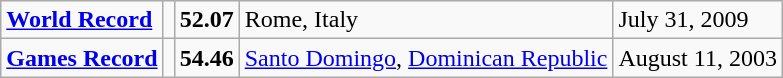<table class="wikitable">
<tr>
<td><strong><a href='#'>World Record</a></strong></td>
<td></td>
<td><strong>52.07</strong></td>
<td>Rome, Italy</td>
<td>July 31, 2009</td>
</tr>
<tr>
<td><strong><a href='#'>Games Record</a></strong></td>
<td></td>
<td><strong>54.46</strong></td>
<td><a href='#'>Santo Domingo</a>, <a href='#'>Dominican Republic</a></td>
<td>August 11, 2003</td>
</tr>
</table>
